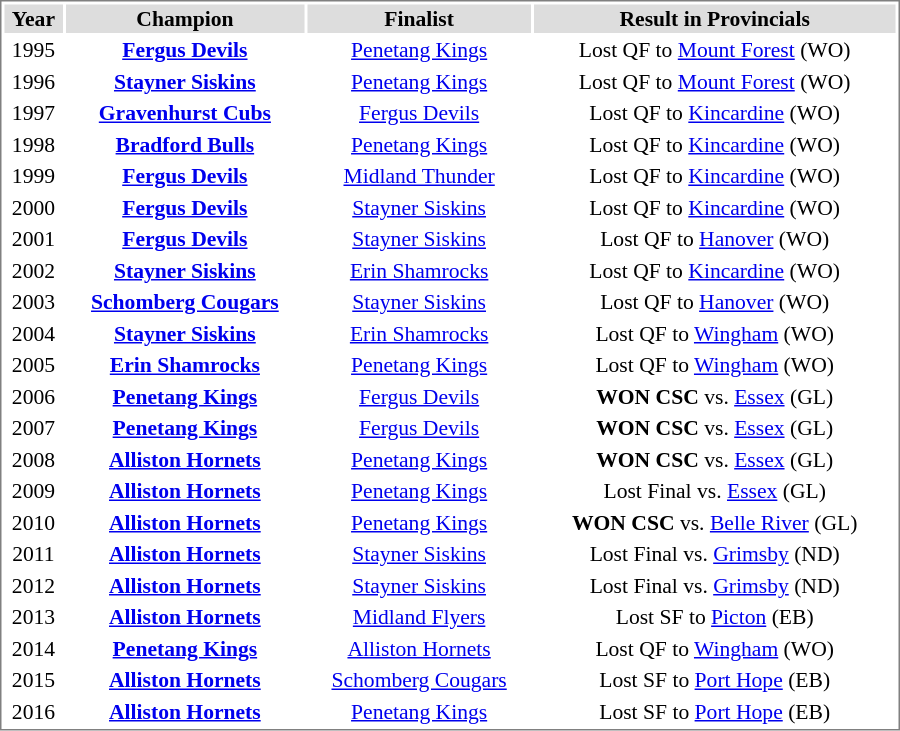<table cellpadding="1" width="600px" style="font-size: 90%; border: 1px solid gray;">
<tr align="center" bgcolor="#dddddd">
<td><strong>Year</strong></td>
<td><strong>Champion</strong></td>
<td><strong>Finalist</strong></td>
<td><strong>Result in Provincials</strong></td>
</tr>
<tr align="center">
<td>1995</td>
<td><strong><a href='#'>Fergus Devils</a></strong></td>
<td><a href='#'>Penetang Kings</a></td>
<td>Lost QF to <a href='#'>Mount Forest</a> (WO)</td>
</tr>
<tr align="center">
<td>1996</td>
<td><strong><a href='#'>Stayner Siskins</a></strong></td>
<td><a href='#'>Penetang Kings</a></td>
<td>Lost QF to <a href='#'>Mount Forest</a> (WO)</td>
</tr>
<tr align="center">
<td>1997</td>
<td><strong><a href='#'>Gravenhurst Cubs</a></strong></td>
<td><a href='#'>Fergus Devils</a></td>
<td>Lost QF to <a href='#'>Kincardine</a> (WO)</td>
</tr>
<tr align="center">
<td>1998</td>
<td><strong><a href='#'>Bradford Bulls</a></strong></td>
<td><a href='#'>Penetang Kings</a></td>
<td>Lost QF to <a href='#'>Kincardine</a> (WO)</td>
</tr>
<tr align="center">
<td>1999</td>
<td><strong><a href='#'>Fergus Devils</a></strong></td>
<td><a href='#'>Midland Thunder</a></td>
<td>Lost QF to <a href='#'>Kincardine</a> (WO)</td>
</tr>
<tr align="center">
<td>2000</td>
<td><strong><a href='#'>Fergus Devils</a></strong></td>
<td><a href='#'>Stayner Siskins</a></td>
<td>Lost QF to <a href='#'>Kincardine</a> (WO)</td>
</tr>
<tr align="center">
<td>2001</td>
<td><strong><a href='#'>Fergus Devils</a></strong></td>
<td><a href='#'>Stayner Siskins</a></td>
<td>Lost QF to <a href='#'>Hanover</a> (WO)</td>
</tr>
<tr align="center">
<td>2002</td>
<td><strong><a href='#'>Stayner Siskins</a></strong></td>
<td><a href='#'>Erin Shamrocks</a></td>
<td>Lost QF to <a href='#'>Kincardine</a> (WO)</td>
</tr>
<tr align="center">
<td>2003</td>
<td><strong><a href='#'>Schomberg Cougars</a></strong></td>
<td><a href='#'>Stayner Siskins</a></td>
<td>Lost QF to <a href='#'>Hanover</a> (WO)</td>
</tr>
<tr align="center">
<td>2004</td>
<td><strong><a href='#'>Stayner Siskins</a></strong></td>
<td><a href='#'>Erin Shamrocks</a></td>
<td>Lost QF to <a href='#'>Wingham</a> (WO)</td>
</tr>
<tr align="center">
<td>2005</td>
<td><strong><a href='#'>Erin Shamrocks</a></strong></td>
<td><a href='#'>Penetang Kings</a></td>
<td>Lost QF to <a href='#'>Wingham</a> (WO)</td>
</tr>
<tr align="center">
<td>2006</td>
<td><strong><a href='#'>Penetang Kings</a></strong></td>
<td><a href='#'>Fergus Devils</a></td>
<td><strong>WON CSC</strong> vs. <a href='#'>Essex</a> (GL)</td>
</tr>
<tr align="center">
<td>2007</td>
<td><strong><a href='#'>Penetang Kings</a></strong></td>
<td><a href='#'>Fergus Devils</a></td>
<td><strong>WON CSC</strong> vs. <a href='#'>Essex</a> (GL)</td>
</tr>
<tr align="center">
<td>2008</td>
<td><strong><a href='#'>Alliston Hornets</a></strong></td>
<td><a href='#'>Penetang Kings</a></td>
<td><strong>WON CSC</strong> vs. <a href='#'>Essex</a> (GL)</td>
</tr>
<tr align="center">
<td>2009</td>
<td><strong><a href='#'>Alliston Hornets</a></strong></td>
<td><a href='#'>Penetang Kings</a></td>
<td>Lost Final vs. <a href='#'>Essex</a> (GL)</td>
</tr>
<tr align="center">
<td>2010</td>
<td><strong><a href='#'>Alliston Hornets</a></strong></td>
<td><a href='#'>Penetang Kings</a></td>
<td><strong>WON CSC</strong> vs. <a href='#'>Belle River</a> (GL)</td>
</tr>
<tr align="center">
<td>2011</td>
<td><strong><a href='#'>Alliston Hornets</a></strong></td>
<td><a href='#'>Stayner Siskins</a></td>
<td>Lost Final vs. <a href='#'>Grimsby</a> (ND)</td>
</tr>
<tr align="center">
<td>2012</td>
<td><strong><a href='#'>Alliston Hornets</a></strong></td>
<td><a href='#'>Stayner Siskins</a></td>
<td>Lost Final vs. <a href='#'>Grimsby</a> (ND)</td>
</tr>
<tr align="center">
<td>2013</td>
<td><strong><a href='#'>Alliston Hornets</a></strong></td>
<td><a href='#'>Midland Flyers</a></td>
<td>Lost SF to <a href='#'>Picton</a> (EB)</td>
</tr>
<tr align="center">
<td>2014</td>
<td><strong><a href='#'>Penetang Kings</a></strong></td>
<td><a href='#'>Alliston Hornets</a></td>
<td>Lost QF to <a href='#'>Wingham</a> (WO)</td>
</tr>
<tr align="center">
<td>2015</td>
<td><strong><a href='#'>Alliston Hornets</a></strong></td>
<td><a href='#'>Schomberg Cougars</a></td>
<td>Lost SF to <a href='#'>Port Hope</a> (EB)</td>
</tr>
<tr align="center">
<td>2016</td>
<td><strong><a href='#'>Alliston Hornets</a></strong></td>
<td><a href='#'>Penetang Kings</a></td>
<td>Lost SF to <a href='#'>Port Hope</a> (EB)</td>
</tr>
</table>
